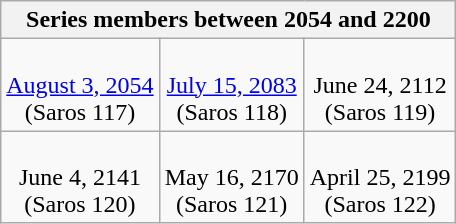<table class="wikitable mw-collapsible mw-collapsed">
<tr>
<th colspan=3>Series members between 2054 and 2200</th>
</tr>
<tr style="text-align:center;">
<td><br><a href='#'>August 3, 2054</a><br>(Saros 117)</td>
<td><br><a href='#'>July 15, 2083</a><br>(Saros 118)</td>
<td><br>June 24, 2112<br>(Saros 119)</td>
</tr>
<tr style="text-align:center;">
<td><br>June 4, 2141<br>(Saros 120)</td>
<td><br>May 16, 2170<br>(Saros 121)</td>
<td><br>April 25, 2199<br>(Saros 122)</td>
</tr>
</table>
